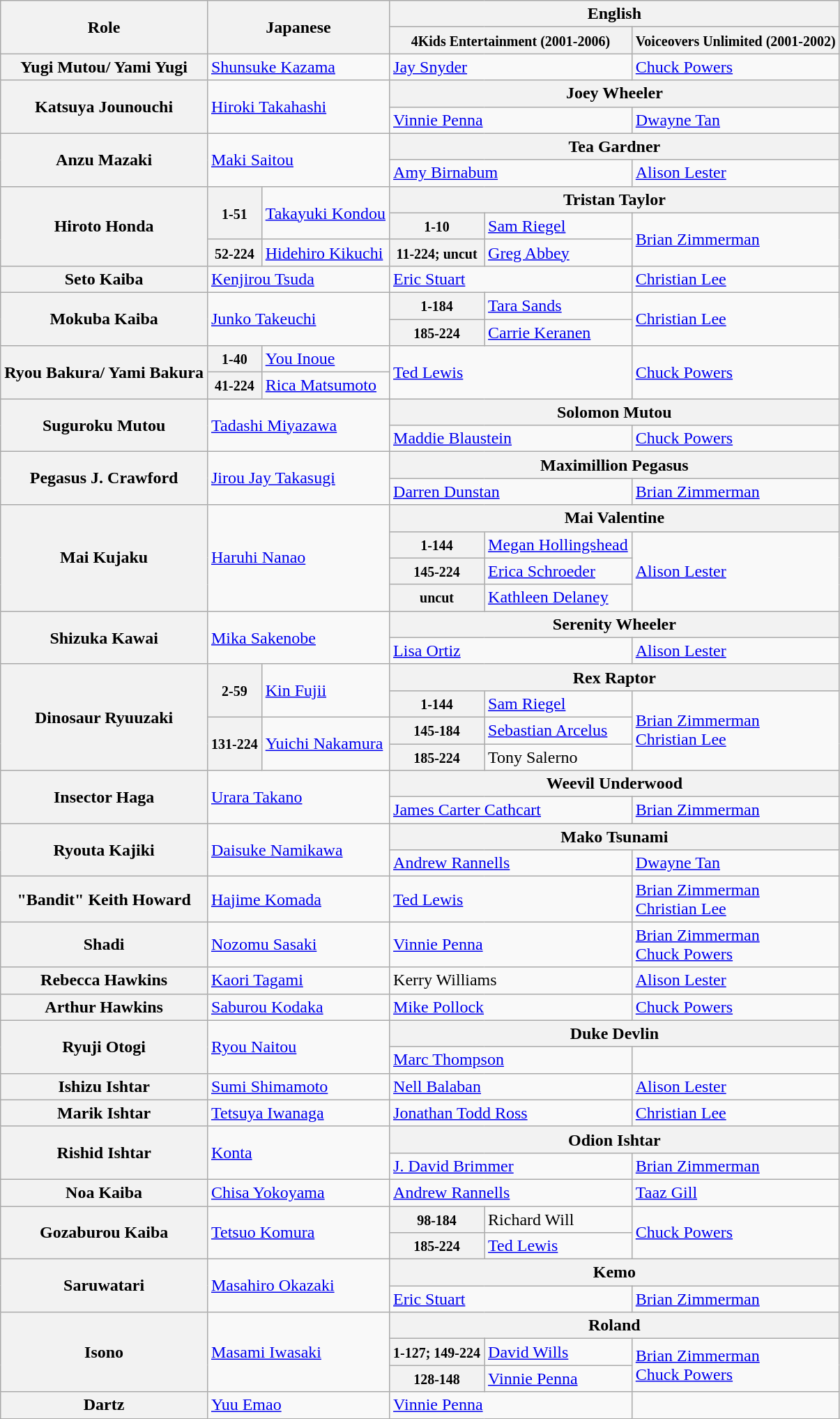<table class="wikitable mw-collapsible mw-collapsed">
<tr>
<th rowspan="2">Role</th>
<th colspan="2" rowspan="2">Japanese</th>
<th colspan="3">English</th>
</tr>
<tr>
<th colspan="2"><small>4Kids Entertainment (2001-2006)</small></th>
<th><small>Voiceovers Unlimited (2001-2002)</small></th>
</tr>
<tr>
<th>Yugi Mutou/ Yami Yugi</th>
<td colspan="2"><a href='#'>Shunsuke Kazama</a></td>
<td colspan="2"><a href='#'>Jay Snyder</a></td>
<td><a href='#'>Chuck Powers</a></td>
</tr>
<tr>
<th rowspan="2">Katsuya Jounouchi</th>
<td colspan="2" rowspan="2"><a href='#'>Hiroki Takahashi</a></td>
<th colspan="3">Joey Wheeler</th>
</tr>
<tr>
<td colspan="2"><a href='#'>Vinnie Penna</a></td>
<td><a href='#'>Dwayne Tan</a></td>
</tr>
<tr>
<th rowspan="2">Anzu Mazaki</th>
<td colspan="2" rowspan="2"><a href='#'>Maki Saitou</a></td>
<th colspan="3">Tea Gardner</th>
</tr>
<tr>
<td colspan="2"><a href='#'>Amy Birnabum</a></td>
<td><a href='#'>Alison Lester</a></td>
</tr>
<tr>
<th rowspan="3">Hiroto Honda</th>
<th rowspan="2"><small>1-51</small></th>
<td rowspan="2"><a href='#'>Takayuki Kondou</a></td>
<th colspan="3">Tristan Taylor</th>
</tr>
<tr>
<th><small>1-10</small></th>
<td><a href='#'>Sam Riegel</a></td>
<td rowspan="2"><a href='#'>Brian Zimmerman</a></td>
</tr>
<tr>
<th><small>52-224</small></th>
<td><a href='#'>Hidehiro Kikuchi</a></td>
<th><small>11-224; uncut</small></th>
<td><a href='#'>Greg Abbey</a></td>
</tr>
<tr>
<th>Seto Kaiba</th>
<td colspan="2"><a href='#'>Kenjirou Tsuda</a></td>
<td colspan="2"><a href='#'>Eric Stuart</a></td>
<td><a href='#'>Christian Lee</a></td>
</tr>
<tr>
<th rowspan="2">Mokuba Kaiba</th>
<td colspan="2" rowspan="2"><a href='#'>Junko Takeuchi</a></td>
<th><small>1-184</small></th>
<td><a href='#'>Tara Sands</a></td>
<td rowspan="2"><a href='#'>Christian Lee</a></td>
</tr>
<tr>
<th><small>185-224</small></th>
<td><a href='#'>Carrie Keranen</a></td>
</tr>
<tr>
<th rowspan="2">Ryou Bakura/ Yami Bakura</th>
<th><small>1-40</small></th>
<td><a href='#'>You Inoue</a></td>
<td colspan="2" rowspan="2"><a href='#'>Ted Lewis</a></td>
<td rowspan="2"><a href='#'>Chuck Powers</a></td>
</tr>
<tr>
<th><small>41-224</small></th>
<td><a href='#'>Rica Matsumoto</a></td>
</tr>
<tr>
<th rowspan="2">Suguroku Mutou</th>
<td colspan="2" rowspan="2"><a href='#'>Tadashi Miyazawa</a></td>
<th colspan="3">Solomon Mutou</th>
</tr>
<tr>
<td colspan="2"><a href='#'>Maddie Blaustein</a></td>
<td><a href='#'>Chuck Powers</a></td>
</tr>
<tr>
<th rowspan="2">Pegasus J. Crawford</th>
<td colspan="2" rowspan="2"><a href='#'>Jirou Jay Takasugi</a></td>
<th colspan="3">Maximillion Pegasus</th>
</tr>
<tr>
<td colspan="2"><a href='#'>Darren Dunstan</a></td>
<td><a href='#'>Brian Zimmerman</a></td>
</tr>
<tr>
<th rowspan="4">Mai Kujaku</th>
<td colspan="2" rowspan="4"><a href='#'>Haruhi Nanao</a></td>
<th colspan="3">Mai Valentine</th>
</tr>
<tr>
<th><small>1-144</small></th>
<td><a href='#'>Megan Hollingshead</a></td>
<td rowspan="3"><a href='#'>Alison Lester</a></td>
</tr>
<tr>
<th><small>145-224</small></th>
<td><a href='#'>Erica Schroeder</a></td>
</tr>
<tr>
<th><small>uncut</small></th>
<td><a href='#'>Kathleen Delaney</a></td>
</tr>
<tr>
<th rowspan="2">Shizuka Kawai</th>
<td colspan="2" rowspan="2"><a href='#'>Mika Sakenobe</a></td>
<th colspan="3">Serenity Wheeler</th>
</tr>
<tr>
<td colspan="2"><a href='#'>Lisa Ortiz</a></td>
<td><a href='#'>Alison Lester</a></td>
</tr>
<tr>
<th rowspan="4">Dinosaur Ryuuzaki</th>
<th rowspan="2"><small>2-59</small></th>
<td rowspan="2"><a href='#'>Kin Fujii</a></td>
<th colspan="3">Rex Raptor</th>
</tr>
<tr>
<th><small>1-144</small></th>
<td><a href='#'>Sam Riegel</a></td>
<td rowspan="3"><a href='#'>Brian Zimmerman</a><br><a href='#'>Christian Lee</a></td>
</tr>
<tr>
<th rowspan="2"><small>131-224</small></th>
<td rowspan="2"><a href='#'>Yuichi Nakamura</a></td>
<th><small>145-184</small></th>
<td><a href='#'>Sebastian Arcelus</a></td>
</tr>
<tr>
<th><small>185-224</small></th>
<td>Tony Salerno</td>
</tr>
<tr>
<th rowspan="2">Insector Haga</th>
<td colspan="2" rowspan="2"><a href='#'>Urara Takano</a></td>
<th colspan="3">Weevil Underwood</th>
</tr>
<tr>
<td colspan="2"><a href='#'>James Carter Cathcart</a></td>
<td><a href='#'>Brian Zimmerman</a></td>
</tr>
<tr>
<th rowspan="2">Ryouta Kajiki</th>
<td colspan="2" rowspan="2"><a href='#'>Daisuke Namikawa</a></td>
<th colspan="3">Mako Tsunami</th>
</tr>
<tr>
<td colspan="2"><a href='#'>Andrew Rannells</a></td>
<td><a href='#'>Dwayne Tan</a></td>
</tr>
<tr>
<th>"Bandit" Keith Howard</th>
<td colspan="2"><a href='#'>Hajime Komada</a></td>
<td colspan="2"><a href='#'>Ted Lewis</a></td>
<td><a href='#'>Brian Zimmerman</a><br><a href='#'>Christian Lee</a></td>
</tr>
<tr>
<th>Shadi</th>
<td colspan="2"><a href='#'>Nozomu Sasaki</a></td>
<td colspan="2"><a href='#'>Vinnie Penna</a></td>
<td><a href='#'>Brian Zimmerman</a><br><a href='#'>Chuck Powers</a></td>
</tr>
<tr>
<th>Rebecca Hawkins</th>
<td colspan="2"><a href='#'>Kaori Tagami</a></td>
<td colspan="2">Kerry Williams</td>
<td><a href='#'>Alison Lester</a></td>
</tr>
<tr>
<th>Arthur Hawkins</th>
<td colspan="2"><a href='#'>Saburou Kodaka</a></td>
<td colspan="2"><a href='#'>Mike Pollock</a></td>
<td><a href='#'>Chuck Powers</a></td>
</tr>
<tr>
<th rowspan="2">Ryuji Otogi</th>
<td colspan="2" rowspan="2"><a href='#'>Ryou Naitou</a></td>
<th colspan="3">Duke Devlin</th>
</tr>
<tr>
<td colspan="2"><a href='#'>Marc Thompson</a></td>
<td></td>
</tr>
<tr>
<th>Ishizu Ishtar</th>
<td colspan="2"><a href='#'>Sumi Shimamoto</a></td>
<td colspan="2"><a href='#'>Nell Balaban</a></td>
<td><a href='#'>Alison Lester</a></td>
</tr>
<tr>
<th>Marik Ishtar</th>
<td colspan="2"><a href='#'>Tetsuya Iwanaga</a></td>
<td colspan="2"><a href='#'>Jonathan Todd Ross</a></td>
<td><a href='#'>Christian Lee</a></td>
</tr>
<tr>
<th rowspan="2">Rishid Ishtar</th>
<td colspan="2" rowspan="2"><a href='#'>Konta</a></td>
<th colspan="3">Odion Ishtar</th>
</tr>
<tr>
<td colspan="2"><a href='#'>J. David Brimmer</a></td>
<td><a href='#'>Brian Zimmerman</a></td>
</tr>
<tr>
<th>Noa Kaiba</th>
<td colspan="2"><a href='#'>Chisa Yokoyama</a></td>
<td colspan="2"><a href='#'>Andrew Rannells</a></td>
<td><a href='#'>Taaz Gill</a></td>
</tr>
<tr>
<th rowspan="2">Gozaburou Kaiba</th>
<td colspan="2" rowspan="2"><a href='#'>Tetsuo Komura</a></td>
<th><small>98-184</small></th>
<td>Richard Will</td>
<td rowspan="2"><a href='#'>Chuck Powers</a></td>
</tr>
<tr>
<th><small>185-224</small></th>
<td><a href='#'>Ted Lewis</a></td>
</tr>
<tr>
<th rowspan="2">Saruwatari</th>
<td colspan="2" rowspan="2"><a href='#'>Masahiro Okazaki</a></td>
<th colspan="3">Kemo</th>
</tr>
<tr>
<td colspan="2"><a href='#'>Eric Stuart</a></td>
<td><a href='#'>Brian Zimmerman</a></td>
</tr>
<tr>
<th rowspan="3">Isono</th>
<td colspan="2" rowspan="3"><a href='#'>Masami Iwasaki</a></td>
<th colspan="3">Roland</th>
</tr>
<tr>
<th><small>1-127; 149-224</small></th>
<td><a href='#'>David Wills</a></td>
<td rowspan="2"><a href='#'>Brian Zimmerman</a><br><a href='#'>Chuck Powers</a></td>
</tr>
<tr>
<th><small>128-148</small></th>
<td><a href='#'>Vinnie Penna</a></td>
</tr>
<tr>
<th>Dartz</th>
<td colspan="2"><a href='#'>Yuu Emao</a></td>
<td colspan="2"><a href='#'>Vinnie Penna</a></td>
<td></td>
</tr>
</table>
